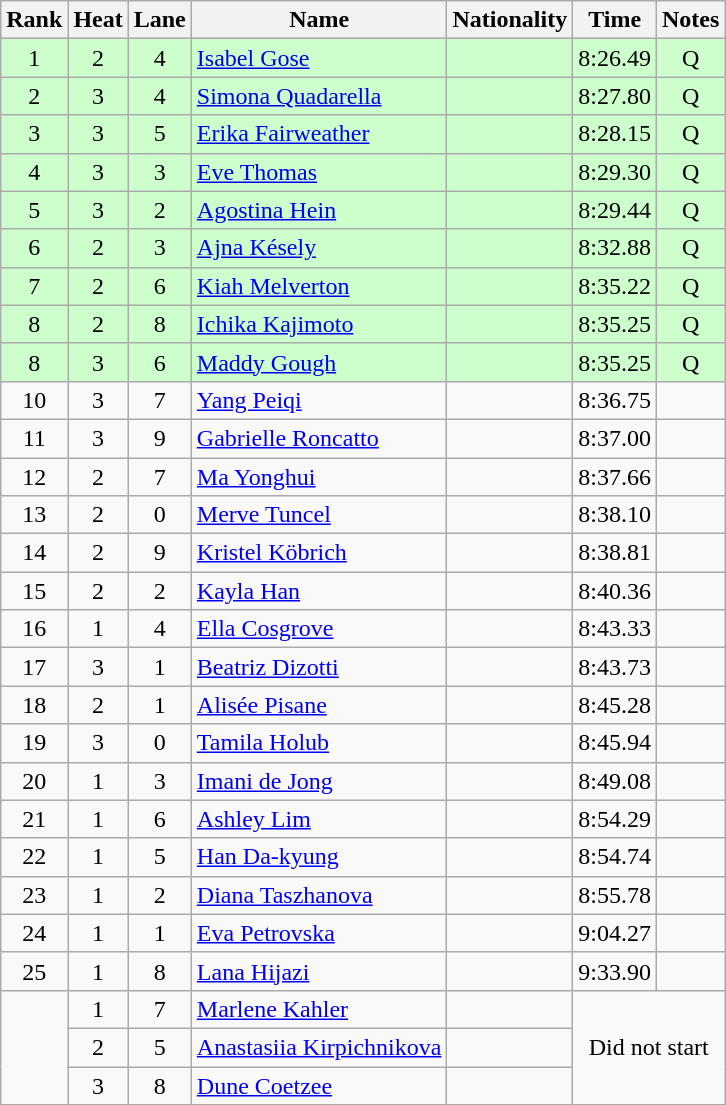<table class="wikitable sortable" style="text-align:center">
<tr>
<th>Rank</th>
<th>Heat</th>
<th>Lane</th>
<th>Name</th>
<th>Nationality</th>
<th>Time</th>
<th>Notes</th>
</tr>
<tr bgcolor=ccffcc>
<td>1</td>
<td>2</td>
<td>4</td>
<td align=left><a href='#'>Isabel Gose</a></td>
<td align=left></td>
<td>8:26.49</td>
<td>Q</td>
</tr>
<tr bgcolor=ccffcc>
<td>2</td>
<td>3</td>
<td>4</td>
<td align=left><a href='#'>Simona Quadarella</a></td>
<td align=left></td>
<td>8:27.80</td>
<td>Q</td>
</tr>
<tr bgcolor=ccffcc>
<td>3</td>
<td>3</td>
<td>5</td>
<td align=left><a href='#'>Erika Fairweather</a></td>
<td align=left></td>
<td>8:28.15</td>
<td>Q</td>
</tr>
<tr bgcolor=ccffcc>
<td>4</td>
<td>3</td>
<td>3</td>
<td align=left><a href='#'>Eve Thomas</a></td>
<td align=left></td>
<td>8:29.30</td>
<td>Q</td>
</tr>
<tr bgcolor=ccffcc>
<td>5</td>
<td>3</td>
<td>2</td>
<td align=left><a href='#'>Agostina Hein</a></td>
<td align=left></td>
<td>8:29.44</td>
<td>Q</td>
</tr>
<tr bgcolor=ccffcc>
<td>6</td>
<td>2</td>
<td>3</td>
<td align=left><a href='#'>Ajna Késely</a></td>
<td align=left></td>
<td>8:32.88</td>
<td>Q</td>
</tr>
<tr bgcolor=ccffcc>
<td>7</td>
<td>2</td>
<td>6</td>
<td align=left><a href='#'>Kiah Melverton</a></td>
<td align=left></td>
<td>8:35.22</td>
<td>Q</td>
</tr>
<tr bgcolor=ccffcc>
<td>8</td>
<td>2</td>
<td>8</td>
<td align=left><a href='#'>Ichika Kajimoto</a></td>
<td align=left></td>
<td>8:35.25</td>
<td>Q</td>
</tr>
<tr bgcolor=ccffcc>
<td>8</td>
<td>3</td>
<td>6</td>
<td align=left><a href='#'>Maddy Gough</a></td>
<td align=left></td>
<td>8:35.25</td>
<td>Q</td>
</tr>
<tr>
<td>10</td>
<td>3</td>
<td>7</td>
<td align=left><a href='#'>Yang Peiqi</a></td>
<td align=left></td>
<td>8:36.75</td>
<td></td>
</tr>
<tr>
<td>11</td>
<td>3</td>
<td>9</td>
<td align=left><a href='#'>Gabrielle Roncatto</a></td>
<td align=left></td>
<td>8:37.00</td>
<td></td>
</tr>
<tr>
<td>12</td>
<td>2</td>
<td>7</td>
<td align=left><a href='#'>Ma Yonghui</a></td>
<td align=left></td>
<td>8:37.66</td>
<td></td>
</tr>
<tr>
<td>13</td>
<td>2</td>
<td>0</td>
<td align=left><a href='#'>Merve Tuncel</a></td>
<td align=left></td>
<td>8:38.10</td>
<td></td>
</tr>
<tr>
<td>14</td>
<td>2</td>
<td>9</td>
<td align=left><a href='#'>Kristel Köbrich</a></td>
<td align=left></td>
<td>8:38.81</td>
<td></td>
</tr>
<tr>
<td>15</td>
<td>2</td>
<td>2</td>
<td align=left><a href='#'>Kayla Han</a></td>
<td align=left></td>
<td>8:40.36</td>
<td></td>
</tr>
<tr>
<td>16</td>
<td>1</td>
<td>4</td>
<td align=left><a href='#'>Ella Cosgrove</a></td>
<td align=left></td>
<td>8:43.33</td>
<td></td>
</tr>
<tr>
<td>17</td>
<td>3</td>
<td>1</td>
<td align=left><a href='#'>Beatriz Dizotti</a></td>
<td align=left></td>
<td>8:43.73</td>
<td></td>
</tr>
<tr>
<td>18</td>
<td>2</td>
<td>1</td>
<td align=left><a href='#'>Alisée Pisane</a></td>
<td align=left></td>
<td>8:45.28</td>
<td></td>
</tr>
<tr>
<td>19</td>
<td>3</td>
<td>0</td>
<td align=left><a href='#'>Tamila Holub</a></td>
<td align=left></td>
<td>8:45.94</td>
<td></td>
</tr>
<tr>
<td>20</td>
<td>1</td>
<td>3</td>
<td align=left><a href='#'>Imani de Jong</a></td>
<td align=left></td>
<td>8:49.08</td>
<td></td>
</tr>
<tr>
<td>21</td>
<td>1</td>
<td>6</td>
<td align=left><a href='#'>Ashley Lim</a></td>
<td align=left></td>
<td>8:54.29</td>
<td></td>
</tr>
<tr>
<td>22</td>
<td>1</td>
<td>5</td>
<td align=left><a href='#'>Han Da-kyung</a></td>
<td align=left></td>
<td>8:54.74</td>
<td></td>
</tr>
<tr>
<td>23</td>
<td>1</td>
<td>2</td>
<td align=left><a href='#'>Diana Taszhanova</a></td>
<td align=left></td>
<td>8:55.78</td>
<td></td>
</tr>
<tr>
<td>24</td>
<td>1</td>
<td>1</td>
<td align=left><a href='#'>Eva Petrovska</a></td>
<td align=left></td>
<td>9:04.27</td>
<td></td>
</tr>
<tr>
<td>25</td>
<td>1</td>
<td>8</td>
<td align=left><a href='#'>Lana Hijazi</a></td>
<td align=left></td>
<td>9:33.90</td>
<td></td>
</tr>
<tr>
<td rowspan=3></td>
<td>1</td>
<td>7</td>
<td align=left><a href='#'>Marlene Kahler</a></td>
<td align=left></td>
<td colspan=2 rowspan=3>Did not start</td>
</tr>
<tr>
<td>2</td>
<td>5</td>
<td align=left><a href='#'>Anastasiia Kirpichnikova</a></td>
<td align=left></td>
</tr>
<tr>
<td>3</td>
<td>8</td>
<td align=left><a href='#'>Dune Coetzee</a></td>
<td align=left></td>
</tr>
</table>
